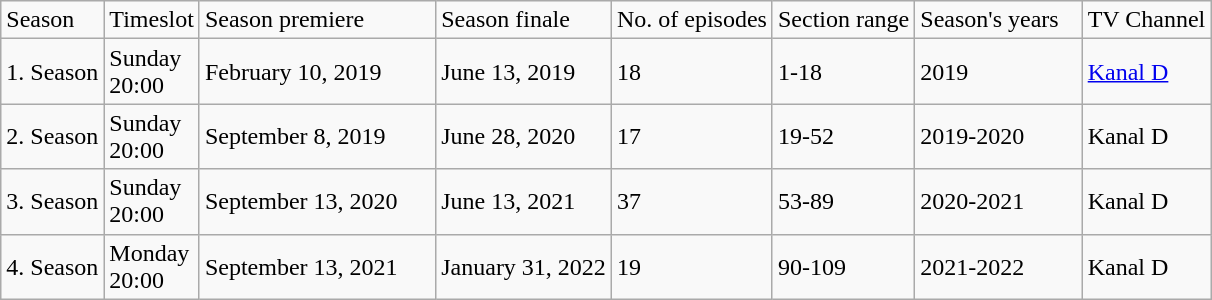<table class="wikitable">
<tr>
<td>Season</td>
<td>Timeslot</td>
<td>Season premiere           </td>
<td>Season finale</td>
<td>No. of episodes</td>
<td>Section range</td>
<td>Season's years   </td>
<td>TV Channel</td>
</tr>
<tr>
<td>1. Season</td>
<td>Sunday<br>20:00</td>
<td>February 10, 2019</td>
<td>June 13, 2019</td>
<td>18</td>
<td>1-18</td>
<td>2019</td>
<td><a href='#'>Kanal D</a></td>
</tr>
<tr>
<td>2. Season</td>
<td>Sunday<br>20:00</td>
<td>September 8, 2019</td>
<td>June 28, 2020</td>
<td>17</td>
<td>19-52</td>
<td>2019-2020</td>
<td>Kanal D</td>
</tr>
<tr>
<td>3. Season</td>
<td>Sunday<br>20:00</td>
<td>September 13, 2020</td>
<td>June 13, 2021</td>
<td>37</td>
<td>53-89</td>
<td>2020-2021</td>
<td>Kanal D</td>
</tr>
<tr>
<td>4. Season</td>
<td>Monday<br>20:00</td>
<td>September 13, 2021</td>
<td>January 31, 2022</td>
<td>19</td>
<td>90-109</td>
<td>2021-2022</td>
<td>Kanal D</td>
</tr>
</table>
